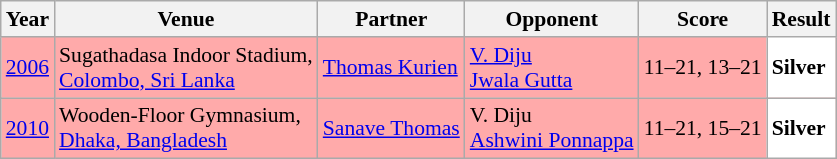<table class="sortable wikitable" style="font-size: 90%;">
<tr>
<th>Year</th>
<th>Venue</th>
<th>Partner</th>
<th>Opponent</th>
<th>Score</th>
<th>Result</th>
</tr>
<tr style="background:#FFAAAA">
<td align="center"><a href='#'>2006</a></td>
<td align="left">Sugathadasa Indoor Stadium,<br><a href='#'>Colombo, Sri Lanka</a></td>
<td align="left"> <a href='#'>Thomas Kurien</a></td>
<td align="left"> <a href='#'>V. Diju</a> <br>  <a href='#'>Jwala Gutta</a></td>
<td align="left">11–21, 13–21</td>
<td style="text-align:left; background:white"> <strong>Silver</strong></td>
</tr>
<tr style="background:#FFAAAA">
<td align="center"><a href='#'>2010</a></td>
<td align="left">Wooden-Floor Gymnasium,<br><a href='#'>Dhaka, Bangladesh</a></td>
<td align="left"> <a href='#'>Sanave Thomas</a></td>
<td align="left"> V. Diju <br>  <a href='#'>Ashwini Ponnappa</a></td>
<td align="left">11–21, 15–21</td>
<td style="text-align:left; background:white"> <strong>Silver</strong></td>
</tr>
</table>
